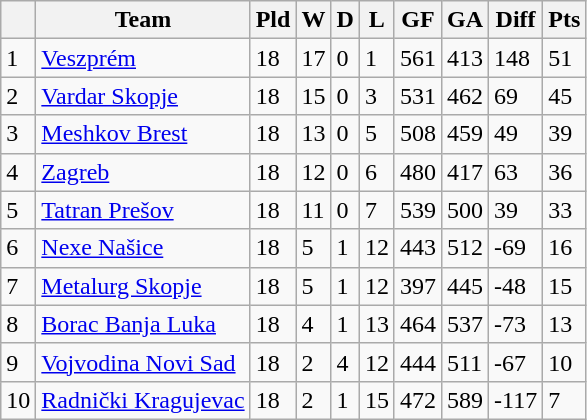<table class="wikitable sortable">
<tr>
<th></th>
<th>Team</th>
<th>Pld</th>
<th>W</th>
<th>D</th>
<th>L</th>
<th>GF</th>
<th>GA</th>
<th>Diff</th>
<th>Pts</th>
</tr>
<tr>
<td>1</td>
<td> <a href='#'>Veszprém</a></td>
<td>18</td>
<td>17</td>
<td>0</td>
<td>1</td>
<td>561</td>
<td>413</td>
<td>148</td>
<td>51</td>
</tr>
<tr>
<td>2</td>
<td> <a href='#'>Vardar Skopje</a></td>
<td>18</td>
<td>15</td>
<td>0</td>
<td>3</td>
<td>531</td>
<td>462</td>
<td>69</td>
<td>45</td>
</tr>
<tr>
<td>3</td>
<td> <a href='#'>Meshkov Brest</a></td>
<td>18</td>
<td>13</td>
<td>0</td>
<td>5</td>
<td>508</td>
<td>459</td>
<td>49</td>
<td>39</td>
</tr>
<tr>
<td>4</td>
<td> <a href='#'>Zagreb</a></td>
<td>18</td>
<td>12</td>
<td>0</td>
<td>6</td>
<td>480</td>
<td>417</td>
<td>63</td>
<td>36</td>
</tr>
<tr>
<td>5</td>
<td> <a href='#'>Tatran Prešov</a></td>
<td>18</td>
<td>11</td>
<td>0</td>
<td>7</td>
<td>539</td>
<td>500</td>
<td>39</td>
<td>33</td>
</tr>
<tr>
<td>6</td>
<td> <a href='#'>Nexe Našice</a></td>
<td>18</td>
<td>5</td>
<td>1</td>
<td>12</td>
<td>443</td>
<td>512</td>
<td>-69</td>
<td>16</td>
</tr>
<tr>
<td>7</td>
<td> <a href='#'>Metalurg Skopje</a></td>
<td>18</td>
<td>5</td>
<td>1</td>
<td>12</td>
<td>397</td>
<td>445</td>
<td>-48</td>
<td>15</td>
</tr>
<tr>
<td>8</td>
<td> <a href='#'>Borac Banja Luka</a></td>
<td>18</td>
<td>4</td>
<td>1</td>
<td>13</td>
<td>464</td>
<td>537</td>
<td>-73</td>
<td>13</td>
</tr>
<tr>
<td>9</td>
<td> <a href='#'>Vojvodina Novi Sad</a></td>
<td>18</td>
<td>2</td>
<td>4</td>
<td>12</td>
<td>444</td>
<td>511</td>
<td>-67</td>
<td>10</td>
</tr>
<tr>
<td>10</td>
<td> <a href='#'>Radnički Kragujevac</a></td>
<td>18</td>
<td>2</td>
<td>1</td>
<td>15</td>
<td>472</td>
<td>589</td>
<td>-117</td>
<td>7</td>
</tr>
</table>
